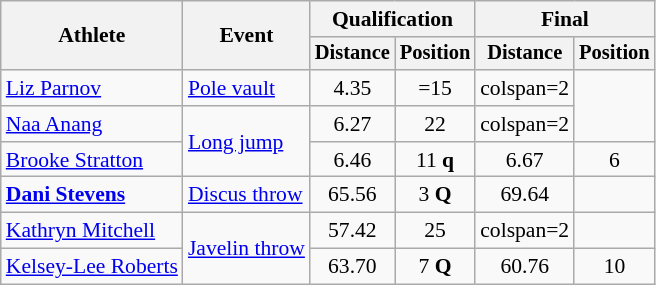<table class=wikitable style=font-size:90%>
<tr>
<th rowspan=2>Athlete</th>
<th rowspan=2>Event</th>
<th colspan=2>Qualification</th>
<th colspan=2>Final</th>
</tr>
<tr style=font-size:95%>
<th>Distance</th>
<th>Position</th>
<th>Distance</th>
<th>Position</th>
</tr>
<tr align=center>
<td align=left><a href='#'>Liz Parnov</a></td>
<td align=left><a href='#'>Pole vault</a></td>
<td>4.35</td>
<td>=15</td>
<td>colspan=2 </td>
</tr>
<tr align=center>
<td align=left><a href='#'>Naa Anang</a></td>
<td align=left rowspan=2><a href='#'>Long jump</a></td>
<td>6.27</td>
<td>22</td>
<td>colspan=2 </td>
</tr>
<tr align=center>
<td align=left><a href='#'>Brooke Stratton</a></td>
<td>6.46</td>
<td>11 <strong>q</strong></td>
<td>6.67</td>
<td>6</td>
</tr>
<tr align=center>
<td align=left><strong><a href='#'>Dani Stevens</a></strong></td>
<td align=left><a href='#'>Discus throw</a></td>
<td>65.56</td>
<td>3 <strong>Q</strong></td>
<td>69.64 <strong></strong></td>
<td></td>
</tr>
<tr align=center>
<td align=left><a href='#'>Kathryn Mitchell</a></td>
<td align=left rowspan=2><a href='#'>Javelin throw</a></td>
<td>57.42</td>
<td>25</td>
<td>colspan=2 </td>
</tr>
<tr align=center>
<td align=left><a href='#'>Kelsey-Lee Roberts</a></td>
<td>63.70</td>
<td>7 <strong>Q</strong></td>
<td>60.76</td>
<td>10</td>
</tr>
</table>
